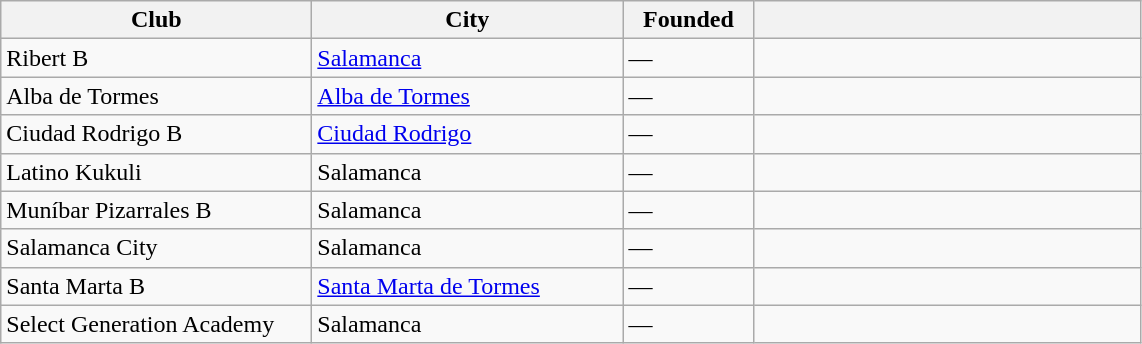<table class="wikitable sortable">
<tr>
<th width=200>Club</th>
<th width=200>City</th>
<th width=80>Founded</th>
<th width=250></th>
</tr>
<tr>
<td>Ribert B</td>
<td><a href='#'>Salamanca</a></td>
<td>—</td>
<td align=center><strong></strong></td>
</tr>
<tr>
<td>Alba de Tormes</td>
<td><a href='#'>Alba de Tormes</a></td>
<td>—</td>
<td align=center><strong></strong></td>
</tr>
<tr>
<td>Ciudad Rodrigo B</td>
<td><a href='#'>Ciudad Rodrigo</a></td>
<td>—</td>
<td align=center></td>
</tr>
<tr>
<td>Latino Kukuli</td>
<td>Salamanca</td>
<td>—</td>
<td align=center></td>
</tr>
<tr>
<td>Muníbar Pizarrales B</td>
<td>Salamanca</td>
<td>—</td>
<td align=center></td>
</tr>
<tr>
<td>Salamanca City</td>
<td>Salamanca</td>
<td>—</td>
<td align=center></td>
</tr>
<tr>
<td>Santa Marta B</td>
<td><a href='#'>Santa Marta de Tormes</a></td>
<td>—</td>
<td align=center></td>
</tr>
<tr>
<td>Select Generation Academy</td>
<td>Salamanca</td>
<td>—</td>
<td align=center></td>
</tr>
</table>
